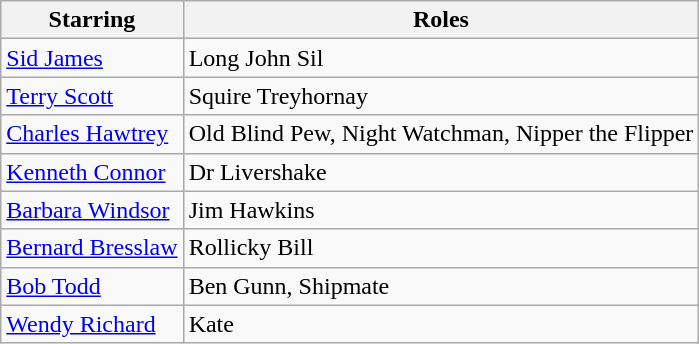<table class="wikitable">
<tr>
<th>Starring</th>
<th>Roles</th>
</tr>
<tr>
<td><a href='#'>Sid James</a></td>
<td>Long John Sil</td>
</tr>
<tr>
<td><a href='#'>Terry Scott</a></td>
<td>Squire Treyhornay</td>
</tr>
<tr>
<td><a href='#'>Charles Hawtrey</a></td>
<td>Old Blind Pew, Night Watchman, Nipper the Flipper</td>
</tr>
<tr>
<td><a href='#'>Kenneth Connor</a></td>
<td>Dr Livershake</td>
</tr>
<tr>
<td><a href='#'>Barbara Windsor</a></td>
<td>Jim Hawkins</td>
</tr>
<tr>
<td><a href='#'>Bernard Bresslaw</a></td>
<td>Rollicky Bill</td>
</tr>
<tr>
<td><a href='#'>Bob Todd</a></td>
<td>Ben Gunn, Shipmate</td>
</tr>
<tr>
<td><a href='#'>Wendy Richard</a></td>
<td>Kate</td>
</tr>
</table>
